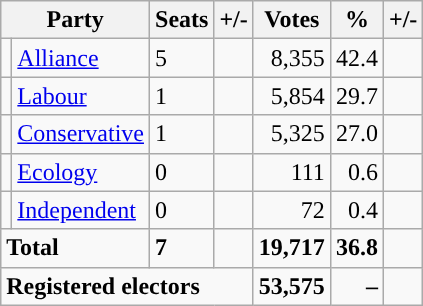<table class="wikitable sortable">
<tr>
<th colspan="2">Party</th>
<th>Seats</th>
<th>+/-</th>
<th>Votes</th>
<th>%</th>
<th>+/-</th>
</tr>
<tr>
<td style="background-color: "></td>
<td><a href='#'>Alliance</a></td>
<td>5</td>
<td></td>
<td style="text-align:right;">8,355</td>
<td style="text-align:right;">42.4</td>
<td style="text-align:right;"></td>
</tr>
<tr>
<td style="background-color: "></td>
<td><a href='#'>Labour</a></td>
<td>1</td>
<td></td>
<td style="text-align:right;">5,854</td>
<td style="text-align:right;">29.7</td>
<td style="text-align:right;"></td>
</tr>
<tr>
<td style="background-color: "></td>
<td><a href='#'>Conservative</a></td>
<td>1</td>
<td></td>
<td style="text-align:right;">5,325</td>
<td style="text-align:right;">27.0</td>
<td style="text-align:right;"></td>
</tr>
<tr>
<td style="background-color: "></td>
<td><a href='#'>Ecology</a></td>
<td>0</td>
<td></td>
<td style="text-align:right;">111</td>
<td style="text-align:right;">0.6</td>
<td style="text-align:right;"></td>
</tr>
<tr>
<td style="background-color: "></td>
<td><a href='#'>Independent</a></td>
<td>0</td>
<td></td>
<td style="text-align:right;">72</td>
<td style="text-align:right;">0.4</td>
<td style="text-align:right;"></td>
</tr>
<tr>
<td colspan="2"><strong>Total</strong></td>
<td><strong>7</strong></td>
<td></td>
<td style="text-align:right;"><strong>19,717</strong></td>
<td style="text-align:right;"><strong>36.8</strong></td>
<td style="text-align:right;"></td>
</tr>
<tr>
<td colspan="4"><strong>Registered electors</strong></td>
<td style="text-align:right;"><strong>53,575</strong></td>
<td style="text-align:right;"><strong>–</strong></td>
<td style="text-align:right;"></td>
</tr>
</table>
